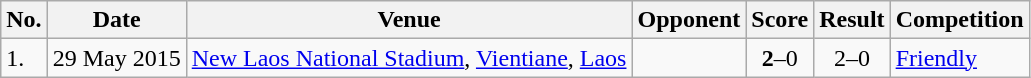<table class="wikitable">
<tr>
<th>No.</th>
<th>Date</th>
<th>Venue</th>
<th>Opponent</th>
<th>Score</th>
<th>Result</th>
<th>Competition</th>
</tr>
<tr>
<td>1.</td>
<td>29 May 2015</td>
<td><a href='#'>New Laos National Stadium</a>, <a href='#'>Vientiane</a>, <a href='#'>Laos</a></td>
<td></td>
<td align=center><strong>2</strong>–0</td>
<td align=center>2–0</td>
<td><a href='#'>Friendly</a></td>
</tr>
</table>
